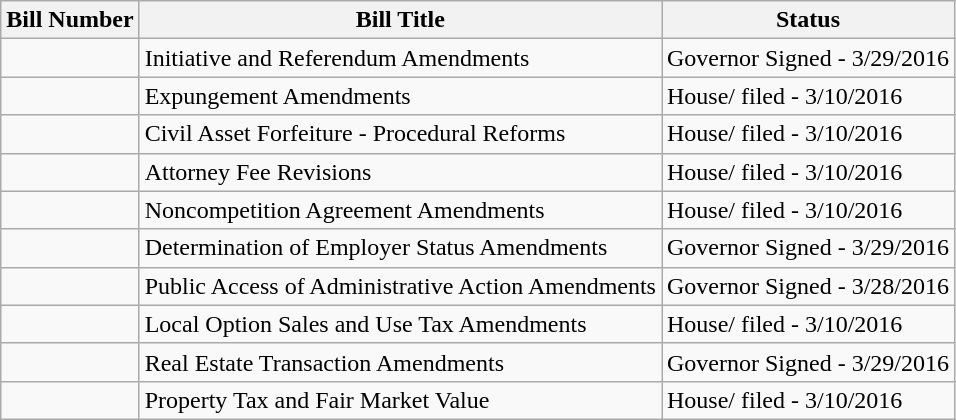<table class="wikitable">
<tr>
<th>Bill Number</th>
<th>Bill Title</th>
<th>Status</th>
</tr>
<tr>
<td></td>
<td>Initiative and Referendum Amendments</td>
<td>Governor Signed - 3/29/2016</td>
</tr>
<tr>
<td></td>
<td>Expungement Amendments</td>
<td>House/ filed - 3/10/2016</td>
</tr>
<tr>
<td></td>
<td>Civil Asset Forfeiture - Procedural Reforms</td>
<td>House/ filed - 3/10/2016</td>
</tr>
<tr>
<td></td>
<td>Attorney Fee Revisions</td>
<td>House/ filed - 3/10/2016</td>
</tr>
<tr>
<td></td>
<td>Noncompetition Agreement Amendments</td>
<td>House/ filed - 3/10/2016</td>
</tr>
<tr>
<td></td>
<td>Determination of Employer Status Amendments</td>
<td>Governor Signed - 3/29/2016</td>
</tr>
<tr>
<td></td>
<td>Public Access of Administrative Action Amendments</td>
<td>Governor Signed - 3/28/2016</td>
</tr>
<tr>
<td></td>
<td>Local Option Sales and Use Tax Amendments</td>
<td>House/ filed - 3/10/2016</td>
</tr>
<tr>
<td></td>
<td>Real Estate Transaction Amendments</td>
<td>Governor Signed - 3/29/2016</td>
</tr>
<tr>
<td></td>
<td>Property Tax and Fair Market Value</td>
<td>House/ filed - 3/10/2016</td>
</tr>
</table>
